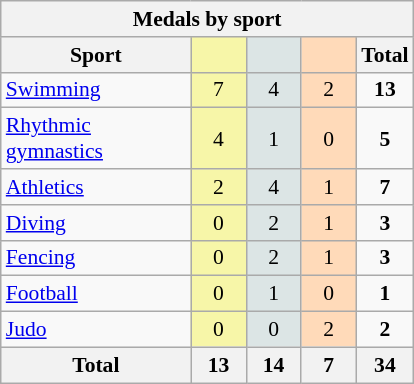<table class="wikitable" style="font-size:90%; text-align:center;">
<tr>
<th colspan=5>Medals by sport</th>
</tr>
<tr>
<th width=120>Sport</th>
<th scope="col" width=30 style="background:#F7F6A8;"></th>
<th scope="col" width=30 style="background:#DCE5E5;"></th>
<th scope="col" width=30 style="background:#FFDAB9;"></th>
<th width=30>Total</th>
</tr>
<tr>
<td align=left><a href='#'>Swimming</a></td>
<td style="background:#F7F6A8;">7</td>
<td style="background:#DCE5E5;">4</td>
<td style="background:#FFDAB9;">2</td>
<td><strong>13</strong></td>
</tr>
<tr>
<td align=left><a href='#'>Rhythmic gymnastics</a></td>
<td style="background:#F7F6A8;">4</td>
<td style="background:#DCE5E5;">1</td>
<td style="background:#FFDAB9;">0</td>
<td><strong>5</strong></td>
</tr>
<tr>
<td align=left><a href='#'>Athletics</a></td>
<td style="background:#F7F6A8;">2</td>
<td style="background:#DCE5E5;">4</td>
<td style="background:#FFDAB9;">1</td>
<td><strong>7</strong></td>
</tr>
<tr>
<td align=left><a href='#'>Diving</a></td>
<td style="background:#F7F6A8;">0</td>
<td style="background:#DCE5E5;">2</td>
<td style="background:#FFDAB9;">1</td>
<td><strong>3</strong></td>
</tr>
<tr>
<td align=left><a href='#'>Fencing</a></td>
<td style="background:#F7F6A8;">0</td>
<td style="background:#DCE5E5;">2</td>
<td style="background:#FFDAB9;">1</td>
<td><strong>3</strong></td>
</tr>
<tr>
<td align=left><a href='#'>Football</a></td>
<td style="background:#F7F6A8;">0</td>
<td style="background:#DCE5E5;">1</td>
<td style="background:#FFDAB9;">0</td>
<td><strong>1</strong></td>
</tr>
<tr>
<td align=left><a href='#'>Judo</a></td>
<td style="background:#F7F6A8;">0</td>
<td style="background:#DCE5E5;">0</td>
<td style="background:#FFDAB9;">2</td>
<td><strong>2</strong></td>
</tr>
<tr class="sortbottom">
<th>Total</th>
<th>13</th>
<th>14</th>
<th>7</th>
<th>34</th>
</tr>
</table>
